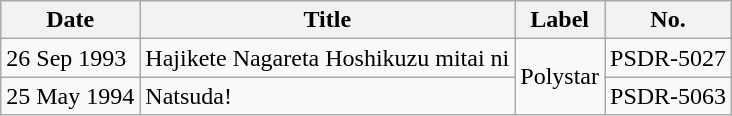<table class="wikitable">
<tr>
<th>Date</th>
<th>Title</th>
<th>Label</th>
<th>No.</th>
</tr>
<tr>
<td>26 Sep 1993</td>
<td>Hajikete Nagareta Hoshikuzu mitai ni</td>
<td rowspan="2">Polystar</td>
<td>PSDR-5027</td>
</tr>
<tr>
<td>25 May 1994</td>
<td>Natsuda!</td>
<td>PSDR-5063</td>
</tr>
</table>
